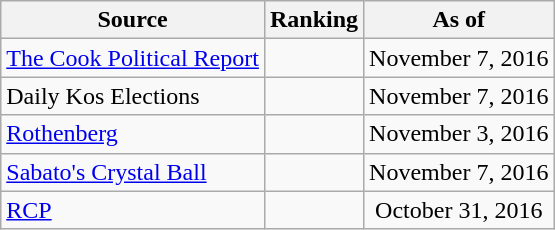<table class="wikitable" style="text-align:center">
<tr>
<th>Source</th>
<th>Ranking</th>
<th>As of</th>
</tr>
<tr>
<td align=left><a href='#'>The Cook Political Report</a></td>
<td></td>
<td>November 7, 2016</td>
</tr>
<tr>
<td align=left>Daily Kos Elections</td>
<td></td>
<td>November 7, 2016</td>
</tr>
<tr>
<td align=left><a href='#'>Rothenberg</a></td>
<td></td>
<td>November 3, 2016</td>
</tr>
<tr>
<td align=left><a href='#'>Sabato's Crystal Ball</a></td>
<td></td>
<td>November 7, 2016</td>
</tr>
<tr>
<td align="left"><a href='#'>RCP</a></td>
<td></td>
<td>October 31, 2016</td>
</tr>
</table>
